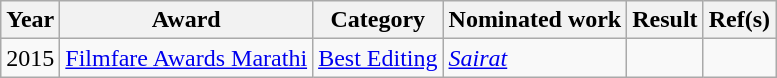<table class="wikitable">
<tr>
<th>Year</th>
<th>Award</th>
<th>Category</th>
<th>Nominated work</th>
<th>Result</th>
<th>Ref(s)</th>
</tr>
<tr>
<td>2015</td>
<td><a href='#'>Filmfare Awards Marathi</a></td>
<td><a href='#'>Best Editing</a></td>
<td><em><a href='#'>Sairat</a></em></td>
<td></td>
<td></td>
</tr>
</table>
